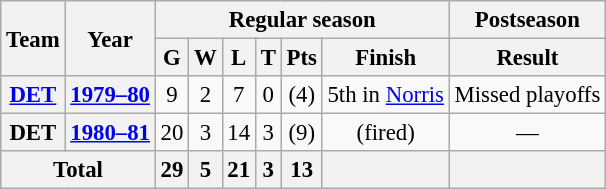<table class="wikitable" style="font-size:95%; text-align:center;">
<tr>
<th rowspan="2">Team</th>
<th rowspan="2">Year</th>
<th colspan="6">Regular season</th>
<th colspan="1">Postseason</th>
</tr>
<tr>
<th>G</th>
<th>W</th>
<th>L</th>
<th>T</th>
<th>Pts</th>
<th>Finish</th>
<th>Result</th>
</tr>
<tr>
<th><a href='#'>DET</a></th>
<th><a href='#'>1979–80</a></th>
<td>9</td>
<td>2</td>
<td>7</td>
<td>0</td>
<td>(4)</td>
<td>5th in <a href='#'>Norris</a></td>
<td>Missed playoffs</td>
</tr>
<tr>
<th>DET</th>
<th><a href='#'>1980–81</a></th>
<td>20</td>
<td>3</td>
<td>14</td>
<td>3</td>
<td>(9)</td>
<td>(fired)</td>
<td>—</td>
</tr>
<tr>
<th colspan="2">Total</th>
<th>29</th>
<th>5</th>
<th>21</th>
<th>3</th>
<th>13</th>
<th></th>
<th></th>
</tr>
</table>
